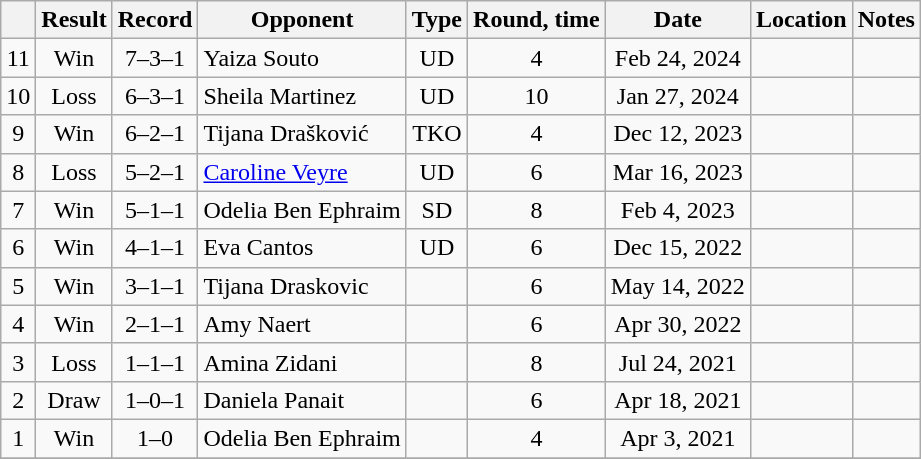<table class="wikitable" style="text-align:center">
<tr>
<th></th>
<th>Result</th>
<th>Record</th>
<th>Opponent</th>
<th>Type</th>
<th>Round, time</th>
<th>Date</th>
<th>Location</th>
<th>Notes</th>
</tr>
<tr>
<td>11</td>
<td>Win</td>
<td>7–3–1</td>
<td align=left>Yaiza Souto</td>
<td>UD</td>
<td>4</td>
<td>Feb 24, 2024</td>
<td align=left></td>
<td></td>
</tr>
<tr>
<td>10</td>
<td>Loss</td>
<td>6–3–1</td>
<td align=left>Sheila Martinez</td>
<td>UD</td>
<td>10</td>
<td>Jan 27, 2024</td>
<td align=left></td>
<td align=left></td>
</tr>
<tr>
<td>9</td>
<td>Win</td>
<td>6–2–1</td>
<td align=left>Tijana Drašković</td>
<td>TKO</td>
<td>4</td>
<td>Dec 12, 2023</td>
<td align=left></td>
<td></td>
</tr>
<tr>
<td>8</td>
<td>Loss</td>
<td>5–2–1</td>
<td align=left><a href='#'>Caroline Veyre</a></td>
<td>UD</td>
<td>6</td>
<td>Mar 16, 2023</td>
<td align=left></td>
<td></td>
</tr>
<tr>
<td>7</td>
<td>Win</td>
<td>5–1–1</td>
<td align=left>Odelia Ben Ephraim</td>
<td>SD</td>
<td>8</td>
<td>Feb 4, 2023</td>
<td align=left></td>
<td align=left></td>
</tr>
<tr>
<td>6</td>
<td>Win</td>
<td>4–1–1</td>
<td align=left>Eva Cantos</td>
<td>UD</td>
<td>6</td>
<td>Dec 15, 2022</td>
<td align=left></td>
<td></td>
</tr>
<tr>
<td>5</td>
<td>Win</td>
<td>3–1–1</td>
<td align=left>Tijana Draskovic</td>
<td></td>
<td>6</td>
<td>May 14, 2022</td>
<td align=left></td>
<td></td>
</tr>
<tr>
<td>4</td>
<td>Win</td>
<td>2–1–1</td>
<td align=left>Amy Naert</td>
<td></td>
<td>6</td>
<td>Apr 30, 2022</td>
<td align=left></td>
<td></td>
</tr>
<tr>
<td>3</td>
<td>Loss</td>
<td>1–1–1</td>
<td align=left>Amina Zidani</td>
<td></td>
<td>8</td>
<td>Jul 24, 2021</td>
<td align=left></td>
<td align=left></td>
</tr>
<tr>
<td>2</td>
<td>Draw</td>
<td>1–0–1</td>
<td align=left>Daniela Panait</td>
<td></td>
<td>6</td>
<td>Apr 18, 2021</td>
<td align=left></td>
<td></td>
</tr>
<tr>
<td>1</td>
<td>Win</td>
<td>1–0</td>
<td align=left>Odelia Ben Ephraim</td>
<td></td>
<td>4</td>
<td>Apr 3, 2021</td>
<td align=left></td>
<td></td>
</tr>
<tr>
</tr>
</table>
